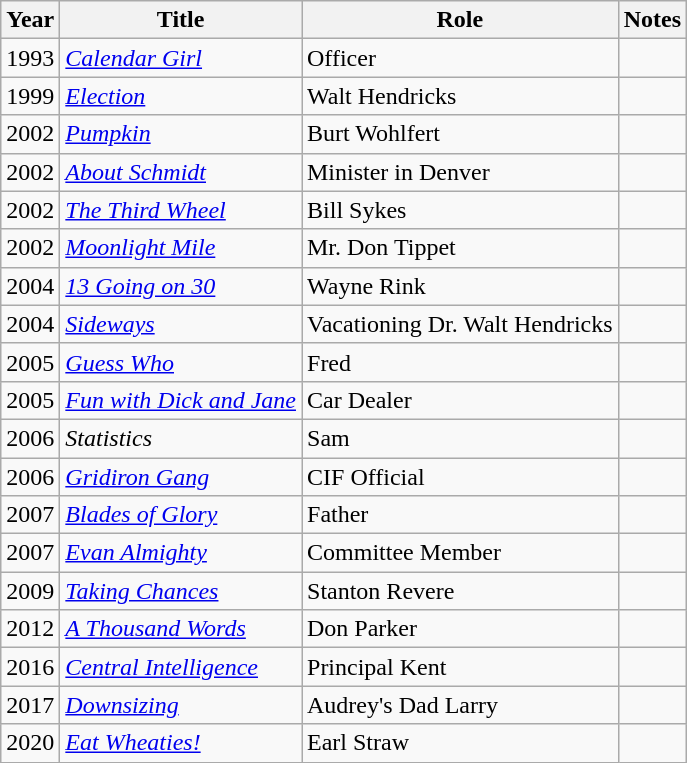<table class="wikitable sortable">
<tr>
<th>Year</th>
<th>Title</th>
<th>Role</th>
<th>Notes</th>
</tr>
<tr>
<td>1993</td>
<td><a href='#'><em>Calendar Girl</em></a></td>
<td>Officer</td>
<td></td>
</tr>
<tr>
<td>1999</td>
<td><a href='#'><em>Election</em></a></td>
<td>Walt Hendricks</td>
<td></td>
</tr>
<tr>
<td>2002</td>
<td><a href='#'><em>Pumpkin</em></a></td>
<td>Burt Wohlfert</td>
<td></td>
</tr>
<tr>
<td>2002</td>
<td><em><a href='#'>About Schmidt</a></em></td>
<td>Minister in Denver</td>
<td></td>
</tr>
<tr>
<td>2002</td>
<td><a href='#'><em>The Third Wheel</em></a></td>
<td>Bill Sykes</td>
<td></td>
</tr>
<tr>
<td>2002</td>
<td><a href='#'><em>Moonlight Mile</em></a></td>
<td>Mr. Don Tippet</td>
<td></td>
</tr>
<tr>
<td>2004</td>
<td><em><a href='#'>13 Going on 30</a></em></td>
<td>Wayne Rink</td>
<td></td>
</tr>
<tr>
<td>2004</td>
<td><em><a href='#'>Sideways</a></em></td>
<td>Vacationing Dr. Walt Hendricks</td>
<td></td>
</tr>
<tr>
<td>2005</td>
<td><a href='#'><em>Guess Who</em></a></td>
<td>Fred</td>
<td></td>
</tr>
<tr>
<td>2005</td>
<td><a href='#'><em>Fun with Dick and Jane</em></a></td>
<td>Car Dealer</td>
<td></td>
</tr>
<tr>
<td>2006</td>
<td><em>Statistics</em></td>
<td>Sam</td>
<td></td>
</tr>
<tr>
<td>2006</td>
<td><em><a href='#'>Gridiron Gang</a></em></td>
<td>CIF Official</td>
<td></td>
</tr>
<tr>
<td>2007</td>
<td><em><a href='#'>Blades of Glory</a></em></td>
<td>Father</td>
<td></td>
</tr>
<tr>
<td>2007</td>
<td><em><a href='#'>Evan Almighty</a></em></td>
<td>Committee Member</td>
<td></td>
</tr>
<tr>
<td>2009</td>
<td><a href='#'><em>Taking Chances</em></a></td>
<td>Stanton Revere</td>
<td></td>
</tr>
<tr>
<td>2012</td>
<td><a href='#'><em>A Thousand Words</em></a></td>
<td>Don Parker</td>
<td></td>
</tr>
<tr>
<td>2016</td>
<td><em><a href='#'>Central Intelligence</a></em></td>
<td>Principal Kent</td>
<td></td>
</tr>
<tr>
<td>2017</td>
<td><a href='#'><em>Downsizing</em></a></td>
<td>Audrey's Dad Larry</td>
<td></td>
</tr>
<tr>
<td>2020</td>
<td><em><a href='#'>Eat Wheaties!</a></em></td>
<td>Earl Straw</td>
<td></td>
</tr>
</table>
